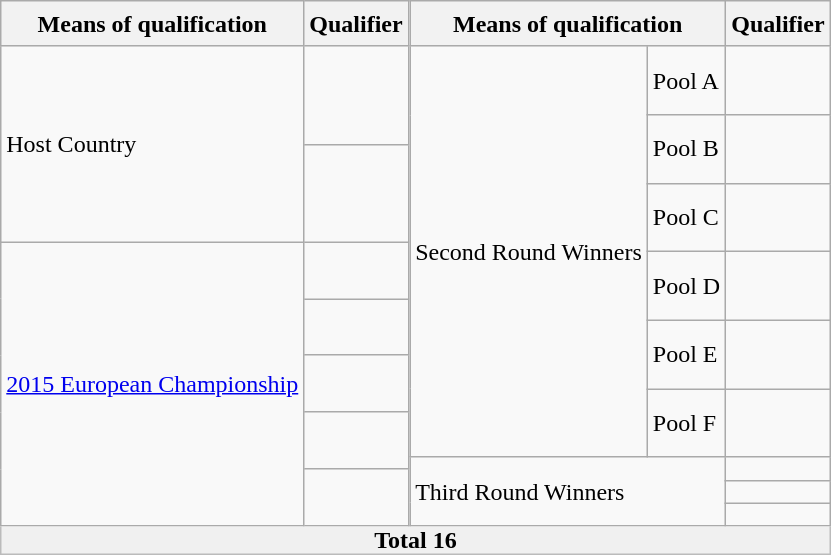<table cellpadding="0" cellspacing="0">
<tr>
<td><br><table class="wikitable" style="height:351px; margin:0;">
<tr>
<th style="height:23px; nowrap;">Means of qualification</th>
<th>Qualifier</th>
</tr>
<tr>
<td rowspan=2>Host Country</td>
<td></td>
</tr>
<tr>
<td></td>
</tr>
<tr>
<td rowspan=5><a href='#'>2015 European Championship</a></td>
<td></td>
</tr>
<tr>
<td></td>
</tr>
<tr>
<td></td>
</tr>
<tr>
<td></td>
</tr>
<tr>
<td></td>
</tr>
</table>
</td>
<td><br><table class="wikitable" style="height:351px; margin:0;white-space:nowrap;">
<tr>
<th style="height:23px;" colspan=2>Means of qualification</th>
<th width=40%>Qualifier</th>
</tr>
<tr>
<td rowspan=6>Second Round Winners</td>
<td>Pool A</td>
<td></td>
</tr>
<tr>
<td>Pool B</td>
<td></td>
</tr>
<tr>
<td>Pool C</td>
<td></td>
</tr>
<tr>
<td>Pool D</td>
<td></td>
</tr>
<tr>
<td>Pool E</td>
<td></td>
</tr>
<tr>
<td>Pool F</td>
<td></td>
</tr>
<tr>
<td rowspan=3 colspan=2>Third Round Winners</td>
<td></td>
</tr>
<tr>
<td></td>
</tr>
<tr>
<td></td>
</tr>
</table>
</td>
</tr>
<tr>
<th colspan=2 bgcolor="#f0f0f0" style="border-width: 0px 1px 1px 1px; border-style:solid; border-color:#bbb;">Total 16</th>
</tr>
</table>
